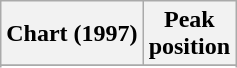<table class="wikitable sortable">
<tr>
<th align="left">Chart (1997)</th>
<th align="center">Peak<br>position</th>
</tr>
<tr>
</tr>
<tr>
</tr>
<tr>
</tr>
</table>
